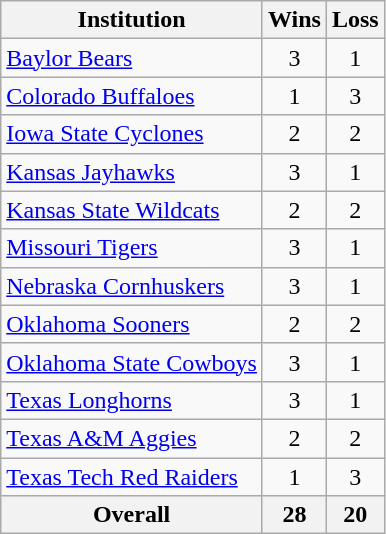<table class="wikitable sortable" style="text-align:center;">
<tr>
<th>Institution</th>
<th>Wins</th>
<th>Loss</th>
</tr>
<tr>
<td align=left><a href='#'>Baylor Bears</a></td>
<td>3</td>
<td>1</td>
</tr>
<tr>
<td align=left><a href='#'>Colorado Buffaloes</a></td>
<td>1</td>
<td>3</td>
</tr>
<tr>
<td align=left><a href='#'>Iowa State Cyclones</a></td>
<td>2</td>
<td>2</td>
</tr>
<tr>
<td align=left><a href='#'>Kansas Jayhawks</a></td>
<td>3</td>
<td>1</td>
</tr>
<tr>
<td align=left><a href='#'>Kansas State Wildcats</a></td>
<td>2</td>
<td>2</td>
</tr>
<tr>
<td align=left><a href='#'>Missouri Tigers</a></td>
<td>3</td>
<td>1</td>
</tr>
<tr>
<td align=left><a href='#'>Nebraska Cornhuskers</a></td>
<td>3</td>
<td>1</td>
</tr>
<tr>
<td align=left><a href='#'>Oklahoma Sooners</a></td>
<td>2</td>
<td>2</td>
</tr>
<tr>
<td align=left><a href='#'>Oklahoma State Cowboys</a></td>
<td>3</td>
<td>1</td>
</tr>
<tr>
<td align=left><a href='#'>Texas Longhorns</a></td>
<td>3</td>
<td>1</td>
</tr>
<tr>
<td align=left><a href='#'>Texas A&M Aggies</a></td>
<td>2</td>
<td>2</td>
</tr>
<tr>
<td align=left><a href='#'>Texas Tech Red Raiders</a></td>
<td>1</td>
<td>3</td>
</tr>
<tr class="sortbottom">
<th>Overall</th>
<th>28</th>
<th>20</th>
</tr>
</table>
